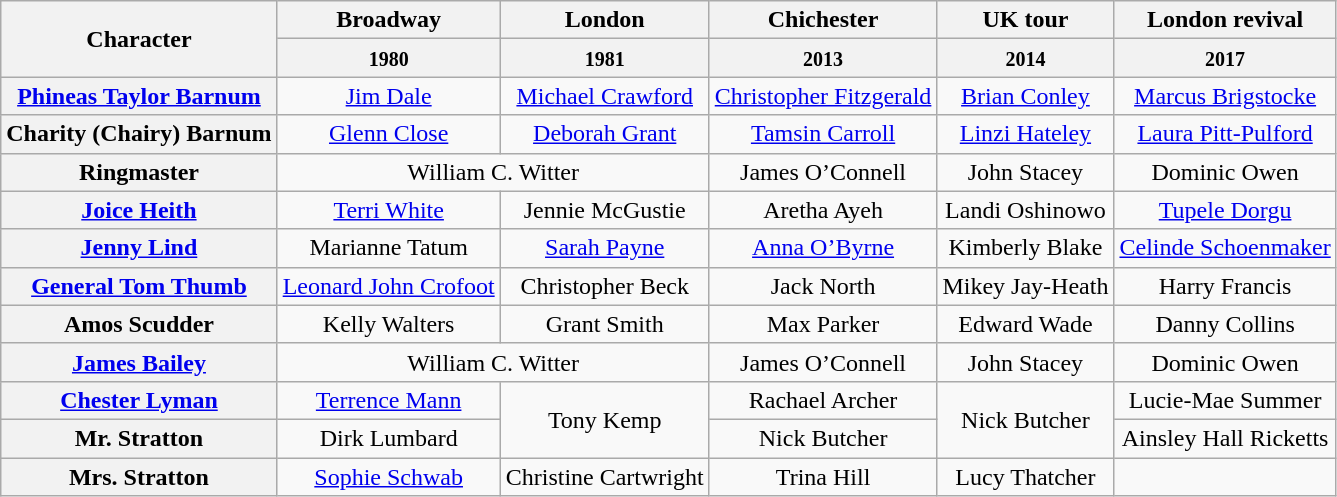<table class="wikitable">
<tr>
<th rowspan="2">Character</th>
<th>Broadway</th>
<th>London</th>
<th>Chichester</th>
<th>UK tour</th>
<th>London revival</th>
</tr>
<tr>
<th><small>1980</small></th>
<th><small>1981</small></th>
<th><small>2013</small></th>
<th><small>2014</small></th>
<th><small>2017</small></th>
</tr>
<tr>
<th><a href='#'>Phineas Taylor Barnum</a></th>
<td align=center><a href='#'>Jim Dale</a></td>
<td align=center><a href='#'>Michael Crawford</a></td>
<td align=center><a href='#'>Christopher Fitzgerald</a></td>
<td align=center><a href='#'>Brian Conley</a></td>
<td align=center><a href='#'>Marcus Brigstocke</a></td>
</tr>
<tr>
<th>Charity (Chairy) Barnum</th>
<td align=center><a href='#'>Glenn Close</a></td>
<td align=center><a href='#'>Deborah Grant</a></td>
<td align=center><a href='#'>Tamsin Carroll</a></td>
<td align=center><a href='#'>Linzi Hateley</a></td>
<td align=center><a href='#'>Laura Pitt-Pulford</a></td>
</tr>
<tr>
<th>Ringmaster</th>
<td align=center colspan="2">William C. Witter</td>
<td align=center>James O’Connell</td>
<td align=center>John Stacey</td>
<td align=center>Dominic Owen</td>
</tr>
<tr>
<th><a href='#'>Joice Heith</a></th>
<td align=center><a href='#'>Terri White</a></td>
<td align=center>Jennie McGustie</td>
<td align=center>Aretha Ayeh</td>
<td align=center>Landi Oshinowo</td>
<td align=center><a href='#'>Tupele Dorgu</a></td>
</tr>
<tr>
<th><a href='#'>Jenny Lind</a></th>
<td align=center>Marianne Tatum</td>
<td align=center><a href='#'>Sarah Payne</a></td>
<td align=center><a href='#'>Anna O’Byrne</a></td>
<td align=center>Kimberly Blake</td>
<td align=center><a href='#'>Celinde Schoenmaker</a></td>
</tr>
<tr>
<th><a href='#'>General Tom Thumb</a></th>
<td align=center><a href='#'>Leonard John Crofoot</a></td>
<td align=center>Christopher Beck</td>
<td align=center>Jack North</td>
<td align=center>Mikey Jay-Heath</td>
<td align=center>Harry Francis</td>
</tr>
<tr>
<th>Amos Scudder</th>
<td align=center>Kelly Walters</td>
<td align=center>Grant Smith</td>
<td align=center>Max Parker</td>
<td align=center>Edward Wade</td>
<td align=center>Danny Collins</td>
</tr>
<tr>
<th><a href='#'>James Bailey</a></th>
<td align=center colspan="2">William C. Witter</td>
<td align=center>James O’Connell</td>
<td align=center>John Stacey</td>
<td align=center>Dominic Owen</td>
</tr>
<tr>
<th><a href='#'>Chester Lyman</a></th>
<td align=center><a href='#'>Terrence Mann</a></td>
<td align=center rowspan="2">Tony Kemp</td>
<td align=center>Rachael Archer</td>
<td rowspan="2" align="center">Nick Butcher</td>
<td align=center>Lucie-Mae Summer</td>
</tr>
<tr>
<th>Mr. Stratton</th>
<td align=center>Dirk Lumbard</td>
<td align=center>Nick Butcher</td>
<td align=center>Ainsley Hall Ricketts</td>
</tr>
<tr>
<th>Mrs. Stratton</th>
<td align=center><a href='#'>Sophie Schwab</a></td>
<td align=center>Christine Cartwright</td>
<td align=center>Trina Hill</td>
<td align=center>Lucy Thatcher</td>
<td></td>
</tr>
</table>
